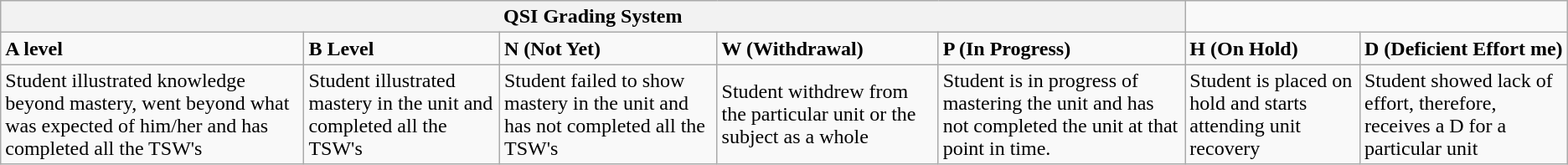<table class="wikitable">
<tr>
<th colspan="5">QSI Grading System</th>
</tr>
<tr>
<td><strong>A level</strong></td>
<td><strong>B Level</strong></td>
<td><strong>N (Not Yet)</strong></td>
<td><strong>W (Withdrawal)</strong></td>
<td><strong>P (In Progress)</strong></td>
<td><strong>H (On Hold)</strong></td>
<td><strong>D (Deficient Effort me)</strong></td>
</tr>
<tr>
<td>Student illustrated knowledge beyond mastery, went beyond what was expected of him/her and has completed all the TSW's</td>
<td>Student illustrated mastery in the unit and completed all the TSW's</td>
<td>Student failed to show mastery in the unit and has not completed all the TSW's</td>
<td>Student withdrew from the particular unit or the subject as a whole</td>
<td>Student is in progress of mastering the unit and has not completed the unit at that point in time.</td>
<td>Student is placed on hold and starts attending unit recovery</td>
<td>Student showed lack of effort, therefore, receives a D for a particular unit</td>
</tr>
</table>
